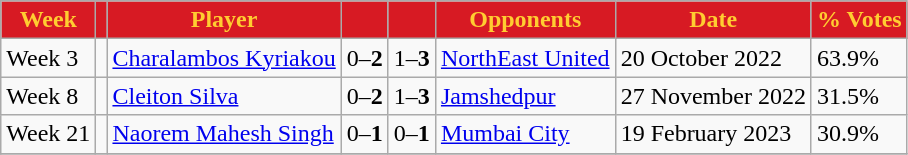<table class="wikitable" style="text-align:left">
<tr>
<th style="background:#d71a23; color:#ffcd31; text-align:center;">Week</th>
<th style="background:#d71a23; color:#ffcd31; text-align:center;"></th>
<th style="background:#d71a23; color:#ffcd31; text-align:center;">Player</th>
<th style="background:#d71a23; color:#ffcd31; text-align:center;"></th>
<th style="background:#d71a23; color:#ffcd31; text-align:center;"></th>
<th style="background:#d71a23; color:#ffcd31; text-align:center;">Opponents</th>
<th style="background:#d71a23; color:#ffcd31; text-align:center;">Date</th>
<th style="background:#d71a23; color:#ffcd31; text-align:center;">% Votes</th>
</tr>
<tr>
<td>Week 3</td>
<td></td>
<td><a href='#'>Charalambos Kyriakou</a></td>
<td>0–<strong>2</strong></td>
<td>1–<strong>3</strong></td>
<td><a href='#'>NorthEast United</a></td>
<td>20 October 2022</td>
<td>63.9%</td>
</tr>
<tr>
<td>Week 8</td>
<td></td>
<td><a href='#'>Cleiton Silva</a></td>
<td>0–<strong>2</strong></td>
<td>1–<strong>3</strong></td>
<td><a href='#'>Jamshedpur</a></td>
<td>27 November 2022</td>
<td>31.5%</td>
</tr>
<tr>
<td>Week 21</td>
<td></td>
<td><a href='#'>Naorem Mahesh Singh</a></td>
<td>0–<strong>1</strong></td>
<td>0–<strong>1</strong></td>
<td><a href='#'>Mumbai City</a></td>
<td>19 February 2023</td>
<td>30.9%</td>
</tr>
<tr>
</tr>
</table>
